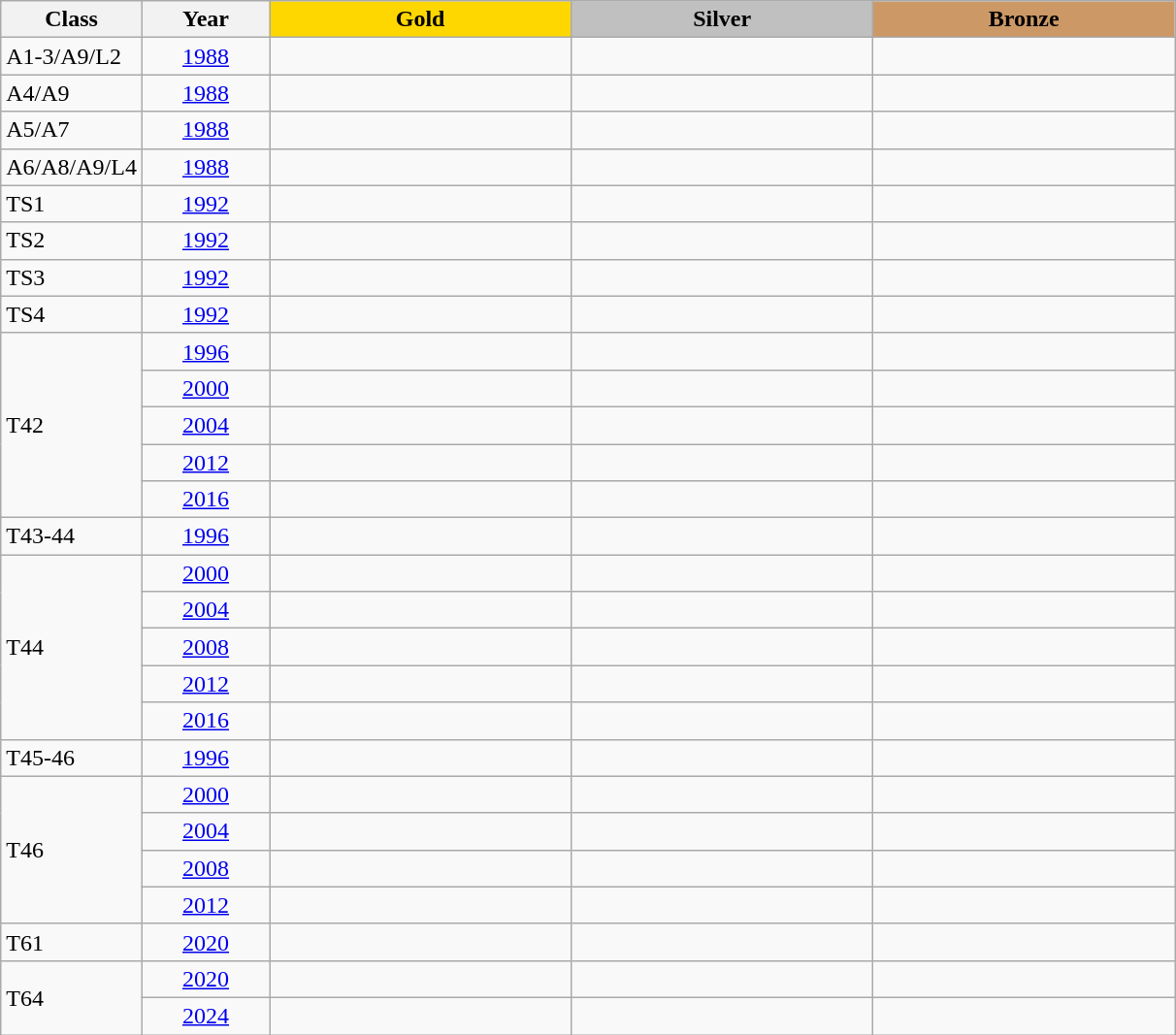<table class="wikitable">
<tr>
<th width=80>Class</th>
<th width=80>Year</th>
<td align=center width=200 bgcolor=gold><strong>Gold</strong></td>
<td align=center width=200 bgcolor=silver><strong>Silver</strong></td>
<td align=center width=200 bgcolor=cc9966><strong>Bronze</strong></td>
</tr>
<tr>
<td>A1-3/A9/L2</td>
<td align=center><a href='#'>1988</a></td>
<td></td>
<td></td>
<td></td>
</tr>
<tr>
<td>A4/A9</td>
<td align=center><a href='#'>1988</a></td>
<td></td>
<td></td>
<td></td>
</tr>
<tr>
<td>A5/A7</td>
<td align=center><a href='#'>1988</a></td>
<td></td>
<td></td>
<td></td>
</tr>
<tr>
<td>A6/A8/A9/L4</td>
<td align=center><a href='#'>1988</a></td>
<td></td>
<td></td>
<td></td>
</tr>
<tr>
<td>TS1</td>
<td align=center><a href='#'>1992</a></td>
<td></td>
<td></td>
<td></td>
</tr>
<tr>
<td>TS2</td>
<td align=center><a href='#'>1992</a></td>
<td></td>
<td></td>
<td></td>
</tr>
<tr>
<td>TS3</td>
<td align=center><a href='#'>1992</a></td>
<td></td>
<td></td>
<td></td>
</tr>
<tr>
<td>TS4</td>
<td align=center><a href='#'>1992</a></td>
<td></td>
<td></td>
<td></td>
</tr>
<tr>
<td rowspan=5>T42</td>
<td align=center><a href='#'>1996</a></td>
<td></td>
<td></td>
<td></td>
</tr>
<tr>
<td align=center><a href='#'>2000</a></td>
<td></td>
<td></td>
<td></td>
</tr>
<tr>
<td align=center><a href='#'>2004</a></td>
<td></td>
<td></td>
<td></td>
</tr>
<tr>
<td align=center><a href='#'>2012</a></td>
<td></td>
<td></td>
<td></td>
</tr>
<tr>
<td align=center><a href='#'>2016</a></td>
<td></td>
<td></td>
<td></td>
</tr>
<tr>
<td>T43-44</td>
<td align=center><a href='#'>1996</a></td>
<td></td>
<td></td>
<td></td>
</tr>
<tr>
<td rowspan=5>T44</td>
<td align=center><a href='#'>2000</a></td>
<td></td>
<td></td>
<td></td>
</tr>
<tr>
<td align=center><a href='#'>2004</a></td>
<td></td>
<td></td>
<td></td>
</tr>
<tr>
<td align=center><a href='#'>2008</a></td>
<td></td>
<td></td>
<td></td>
</tr>
<tr>
<td align=center><a href='#'>2012</a></td>
<td></td>
<td></td>
<td></td>
</tr>
<tr>
<td align=center><a href='#'>2016</a></td>
<td></td>
<td></td>
<td></td>
</tr>
<tr>
<td>T45-46</td>
<td align=center><a href='#'>1996</a></td>
<td></td>
<td></td>
<td></td>
</tr>
<tr>
<td rowspan=4>T46</td>
<td align=center><a href='#'>2000</a></td>
<td></td>
<td></td>
<td></td>
</tr>
<tr>
<td align=center><a href='#'>2004</a></td>
<td></td>
<td></td>
<td></td>
</tr>
<tr>
<td align=center><a href='#'>2008</a></td>
<td></td>
<td></td>
<td></td>
</tr>
<tr>
<td align=center><a href='#'>2012</a></td>
<td></td>
<td></td>
<td></td>
</tr>
<tr>
<td>T61</td>
<td align=center><a href='#'>2020</a></td>
<td></td>
<td></td>
<td></td>
</tr>
<tr>
<td rowspan=2>T64</td>
<td align=center><a href='#'>2020</a></td>
<td></td>
<td></td>
<td></td>
</tr>
<tr>
<td align=center><a href='#'>2024</a></td>
<td></td>
<td></td>
<td></td>
</tr>
</table>
